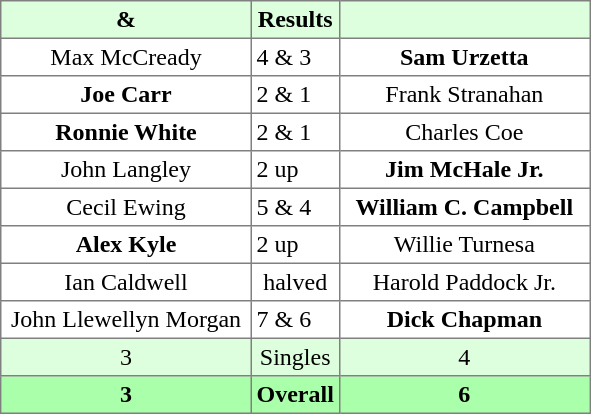<table border="1" cellpadding="3" style="border-collapse: collapse; text-align:center;">
<tr style="background:#ddffdd;">
<th width=160> & </th>
<th>Results</th>
<th width=160></th>
</tr>
<tr>
<td>Max McCready</td>
<td align=left> 4 & 3</td>
<td><strong>Sam Urzetta</strong></td>
</tr>
<tr>
<td><strong>Joe Carr</strong></td>
<td align=left> 2 & 1</td>
<td>Frank Stranahan</td>
</tr>
<tr>
<td><strong>Ronnie White</strong></td>
<td align=left> 2 & 1</td>
<td>Charles Coe</td>
</tr>
<tr>
<td>John Langley</td>
<td align=left> 2 up</td>
<td><strong>Jim McHale Jr.</strong></td>
</tr>
<tr>
<td>Cecil Ewing</td>
<td align=left> 5 & 4</td>
<td><strong>William C. Campbell</strong></td>
</tr>
<tr>
<td><strong>Alex Kyle</strong></td>
<td align=left> 2 up</td>
<td>Willie Turnesa</td>
</tr>
<tr>
<td>Ian Caldwell</td>
<td>halved</td>
<td>Harold Paddock Jr.</td>
</tr>
<tr>
<td>John Llewellyn Morgan</td>
<td align=left> 7 & 6</td>
<td><strong>Dick Chapman</strong></td>
</tr>
<tr style="background:#ddffdd;">
<td>3</td>
<td>Singles</td>
<td>4</td>
</tr>
<tr style="background:#aaffaa;">
<th>3</th>
<th>Overall</th>
<th>6</th>
</tr>
</table>
